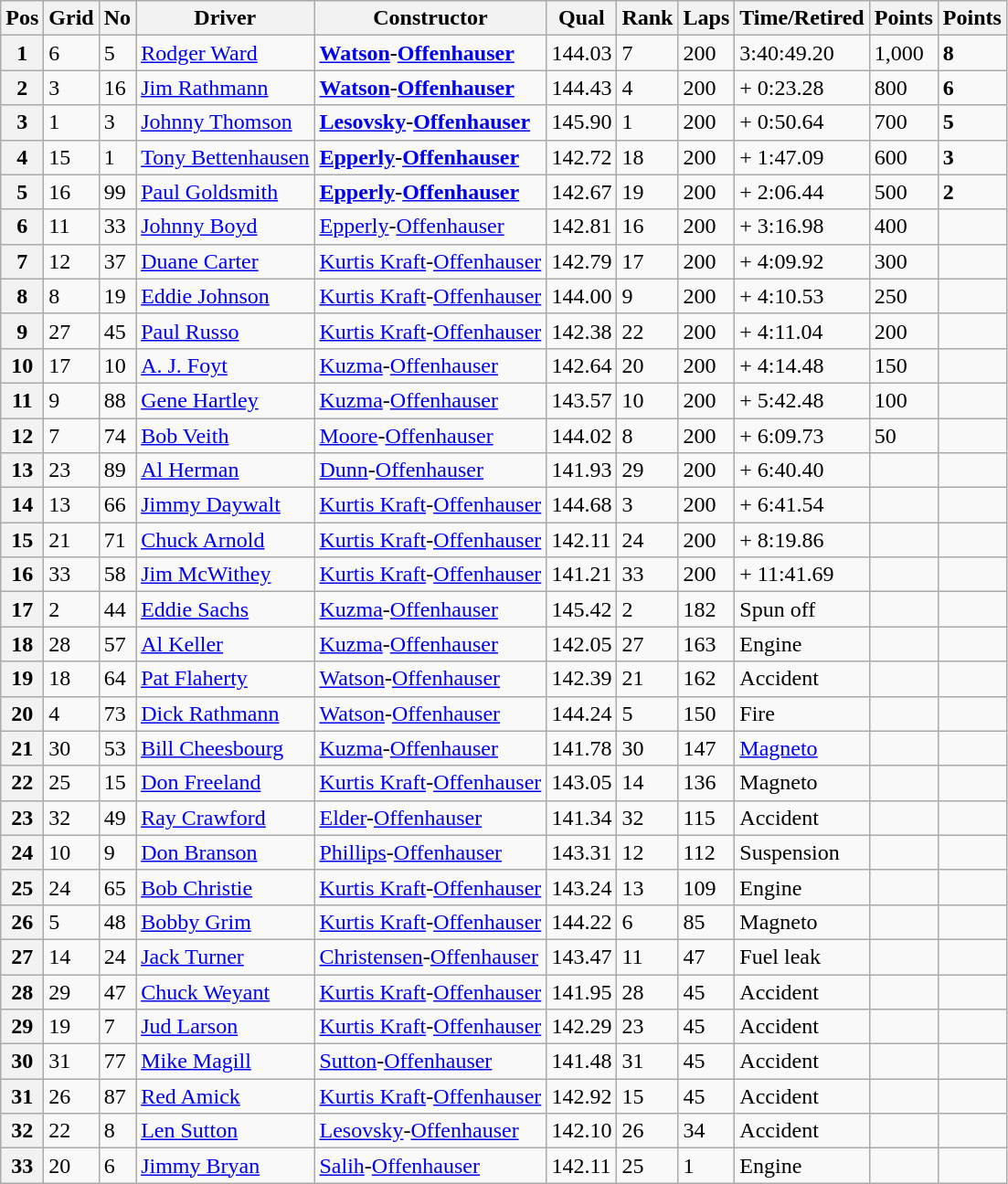<table class=wikitable>
<tr>
<th>Pos</th>
<th>Grid</th>
<th>No</th>
<th>Driver</th>
<th>Constructor</th>
<th>Qual</th>
<th>Rank</th>
<th>Laps</th>
<th>Time/Retired</th>
<th>Points</th>
<th> Points</th>
</tr>
<tr>
<th>1</th>
<td>6</td>
<td>5</td>
<td> <a href='#'>Rodger Ward</a></td>
<td><strong><a href='#'>Watson</a>-<a href='#'>Offenhauser</a></strong></td>
<td>144.03</td>
<td>7</td>
<td>200</td>
<td>3:40:49.20</td>
<td>1,000</td>
<td><strong>8</strong></td>
</tr>
<tr>
<th>2</th>
<td>3</td>
<td>16</td>
<td> <a href='#'>Jim Rathmann</a></td>
<td><strong><a href='#'>Watson</a>-<a href='#'>Offenhauser</a></strong></td>
<td>144.43</td>
<td>4</td>
<td>200</td>
<td>+ 0:23.28</td>
<td>800</td>
<td><strong>6</strong></td>
</tr>
<tr>
<th>3</th>
<td>1</td>
<td>3</td>
<td> <a href='#'>Johnny Thomson</a></td>
<td><strong><a href='#'>Lesovsky</a>-<a href='#'>Offenhauser</a></strong></td>
<td>145.90</td>
<td>1</td>
<td>200</td>
<td>+ 0:50.64</td>
<td>700</td>
<td><strong>5</strong></td>
</tr>
<tr>
<th>4</th>
<td>15</td>
<td>1</td>
<td> <a href='#'>Tony Bettenhausen</a></td>
<td><strong><a href='#'>Epperly</a>-<a href='#'>Offenhauser</a></strong></td>
<td>142.72</td>
<td>18</td>
<td>200</td>
<td>+ 1:47.09</td>
<td>600</td>
<td><strong>3</strong></td>
</tr>
<tr>
<th>5</th>
<td>16</td>
<td>99</td>
<td> <a href='#'>Paul Goldsmith</a></td>
<td><strong><a href='#'>Epperly</a>-<a href='#'>Offenhauser</a></strong></td>
<td>142.67</td>
<td>19</td>
<td>200</td>
<td>+ 2:06.44</td>
<td>500</td>
<td><strong>2</strong></td>
</tr>
<tr>
<th>6</th>
<td>11</td>
<td>33</td>
<td> <a href='#'>Johnny Boyd</a></td>
<td><a href='#'>Epperly</a>-<a href='#'>Offenhauser</a></td>
<td>142.81</td>
<td>16</td>
<td>200</td>
<td>+ 3:16.98</td>
<td>400</td>
<td> </td>
</tr>
<tr>
<th>7</th>
<td>12</td>
<td>37</td>
<td> <a href='#'>Duane Carter</a></td>
<td><a href='#'>Kurtis Kraft</a>-<a href='#'>Offenhauser</a></td>
<td>142.79</td>
<td>17</td>
<td>200</td>
<td>+ 4:09.92</td>
<td>300</td>
<td> </td>
</tr>
<tr>
<th>8</th>
<td>8</td>
<td>19</td>
<td> <a href='#'>Eddie Johnson</a></td>
<td><a href='#'>Kurtis Kraft</a>-<a href='#'>Offenhauser</a></td>
<td>144.00</td>
<td>9</td>
<td>200</td>
<td>+ 4:10.53</td>
<td>250</td>
<td> </td>
</tr>
<tr>
<th>9</th>
<td>27</td>
<td>45</td>
<td> <a href='#'>Paul Russo</a></td>
<td><a href='#'>Kurtis Kraft</a>-<a href='#'>Offenhauser</a></td>
<td>142.38</td>
<td>22</td>
<td>200</td>
<td>+ 4:11.04</td>
<td>200</td>
<td> </td>
</tr>
<tr>
<th>10</th>
<td>17</td>
<td>10</td>
<td> <a href='#'>A. J. Foyt</a></td>
<td><a href='#'>Kuzma</a>-<a href='#'>Offenhauser</a></td>
<td>142.64</td>
<td>20</td>
<td>200</td>
<td>+ 4:14.48</td>
<td>150</td>
<td> </td>
</tr>
<tr>
<th>11</th>
<td>9</td>
<td>88</td>
<td> <a href='#'>Gene Hartley</a></td>
<td><a href='#'>Kuzma</a>-<a href='#'>Offenhauser</a></td>
<td>143.57</td>
<td>10</td>
<td>200</td>
<td>+ 5:42.48</td>
<td>100</td>
<td> </td>
</tr>
<tr>
<th>12</th>
<td>7</td>
<td>74</td>
<td> <a href='#'>Bob Veith</a></td>
<td><a href='#'>Moore</a>-<a href='#'>Offenhauser</a></td>
<td>144.02</td>
<td>8</td>
<td>200</td>
<td>+ 6:09.73</td>
<td>50</td>
<td> </td>
</tr>
<tr>
<th>13</th>
<td>23</td>
<td>89</td>
<td> <a href='#'>Al Herman</a></td>
<td><a href='#'>Dunn</a>-<a href='#'>Offenhauser</a></td>
<td>141.93</td>
<td>29</td>
<td>200</td>
<td>+ 6:40.40</td>
<td> </td>
<td> </td>
</tr>
<tr>
<th>14</th>
<td>13</td>
<td>66</td>
<td> <a href='#'>Jimmy Daywalt</a></td>
<td><a href='#'>Kurtis Kraft</a>-<a href='#'>Offenhauser</a></td>
<td>144.68</td>
<td>3</td>
<td>200</td>
<td>+ 6:41.54</td>
<td> </td>
<td> </td>
</tr>
<tr>
<th>15</th>
<td>21</td>
<td>71</td>
<td> <a href='#'>Chuck Arnold</a> <strong></strong></td>
<td><a href='#'>Kurtis Kraft</a>-<a href='#'>Offenhauser</a></td>
<td>142.11</td>
<td>24</td>
<td>200</td>
<td>+ 8:19.86</td>
<td> </td>
<td> </td>
</tr>
<tr>
<th>16</th>
<td>33</td>
<td>58</td>
<td> <a href='#'>Jim McWithey</a> <strong></strong></td>
<td><a href='#'>Kurtis Kraft</a>-<a href='#'>Offenhauser</a></td>
<td>141.21</td>
<td>33</td>
<td>200</td>
<td>+ 11:41.69</td>
<td> </td>
<td> </td>
</tr>
<tr>
<th>17</th>
<td>2</td>
<td>44</td>
<td> <a href='#'>Eddie Sachs</a></td>
<td><a href='#'>Kuzma</a>-<a href='#'>Offenhauser</a></td>
<td>145.42</td>
<td>2</td>
<td>182</td>
<td>Spun off</td>
<td> </td>
<td> </td>
</tr>
<tr>
<th>18</th>
<td>28</td>
<td>57</td>
<td> <a href='#'>Al Keller</a></td>
<td><a href='#'>Kuzma</a>-<a href='#'>Offenhauser</a></td>
<td>142.05</td>
<td>27</td>
<td>163</td>
<td>Engine</td>
<td> </td>
<td> </td>
</tr>
<tr>
<th>19</th>
<td>18</td>
<td>64</td>
<td> <a href='#'>Pat Flaherty</a> <strong></strong></td>
<td><a href='#'>Watson</a>-<a href='#'>Offenhauser</a></td>
<td>142.39</td>
<td>21</td>
<td>162</td>
<td>Accident</td>
<td> </td>
<td> </td>
</tr>
<tr>
<th>20</th>
<td>4</td>
<td>73</td>
<td> <a href='#'>Dick Rathmann</a></td>
<td><a href='#'>Watson</a>-<a href='#'>Offenhauser</a></td>
<td>144.24</td>
<td>5</td>
<td>150</td>
<td>Fire</td>
<td> </td>
<td> </td>
</tr>
<tr>
<th>21</th>
<td>30</td>
<td>53</td>
<td> <a href='#'>Bill Cheesbourg</a></td>
<td><a href='#'>Kuzma</a>-<a href='#'>Offenhauser</a></td>
<td>141.78</td>
<td>30</td>
<td>147</td>
<td><a href='#'>Magneto</a></td>
<td> </td>
<td> </td>
</tr>
<tr>
<th>22</th>
<td>25</td>
<td>15</td>
<td> <a href='#'>Don Freeland</a></td>
<td><a href='#'>Kurtis Kraft</a>-<a href='#'>Offenhauser</a></td>
<td>143.05</td>
<td>14</td>
<td>136</td>
<td>Magneto</td>
<td> </td>
<td> </td>
</tr>
<tr>
<th>23</th>
<td>32</td>
<td>49</td>
<td> <a href='#'>Ray Crawford</a></td>
<td><a href='#'>Elder</a>-<a href='#'>Offenhauser</a></td>
<td>141.34</td>
<td>32</td>
<td>115</td>
<td>Accident</td>
<td> </td>
<td> </td>
</tr>
<tr>
<th>24</th>
<td>10</td>
<td>9</td>
<td> <a href='#'>Don Branson</a> <strong></strong></td>
<td><a href='#'>Phillips</a>-<a href='#'>Offenhauser</a></td>
<td>143.31</td>
<td>12</td>
<td>112</td>
<td>Suspension</td>
<td> </td>
<td> </td>
</tr>
<tr>
<th>25</th>
<td>24</td>
<td>65</td>
<td> <a href='#'>Bob Christie</a></td>
<td><a href='#'>Kurtis Kraft</a>-<a href='#'>Offenhauser</a></td>
<td>143.24</td>
<td>13</td>
<td>109</td>
<td>Engine</td>
<td> </td>
<td> </td>
</tr>
<tr>
<th>26</th>
<td>5</td>
<td>48</td>
<td> <a href='#'>Bobby Grim</a> <strong></strong></td>
<td><a href='#'>Kurtis Kraft</a>-<a href='#'>Offenhauser</a></td>
<td>144.22</td>
<td>6</td>
<td>85</td>
<td>Magneto</td>
<td> </td>
<td> </td>
</tr>
<tr>
<th>27</th>
<td>14</td>
<td>24</td>
<td> <a href='#'>Jack Turner</a></td>
<td><a href='#'>Christensen</a>-<a href='#'>Offenhauser</a></td>
<td>143.47</td>
<td>11</td>
<td>47</td>
<td>Fuel leak</td>
<td> </td>
<td> </td>
</tr>
<tr>
<th>28</th>
<td>29</td>
<td>47</td>
<td> <a href='#'>Chuck Weyant</a></td>
<td><a href='#'>Kurtis Kraft</a>-<a href='#'>Offenhauser</a></td>
<td>141.95</td>
<td>28</td>
<td>45</td>
<td>Accident</td>
<td> </td>
<td> </td>
</tr>
<tr>
<th>29</th>
<td>19</td>
<td>7</td>
<td> <a href='#'>Jud Larson</a></td>
<td><a href='#'>Kurtis Kraft</a>-<a href='#'>Offenhauser</a></td>
<td>142.29</td>
<td>23</td>
<td>45</td>
<td>Accident</td>
<td> </td>
<td> </td>
</tr>
<tr>
<th>30</th>
<td>31</td>
<td>77</td>
<td> <a href='#'>Mike Magill</a></td>
<td><a href='#'>Sutton</a>-<a href='#'>Offenhauser</a></td>
<td>141.48</td>
<td>31</td>
<td>45</td>
<td>Accident</td>
<td> </td>
<td> </td>
</tr>
<tr>
<th>31</th>
<td>26</td>
<td>87</td>
<td> <a href='#'>Red Amick</a> <strong></strong></td>
<td><a href='#'>Kurtis Kraft</a>-<a href='#'>Offenhauser</a></td>
<td>142.92</td>
<td>15</td>
<td>45</td>
<td>Accident</td>
<td> </td>
<td> </td>
</tr>
<tr>
<th>32</th>
<td>22</td>
<td>8</td>
<td> <a href='#'>Len Sutton</a></td>
<td><a href='#'>Lesovsky</a>-<a href='#'>Offenhauser</a></td>
<td>142.10</td>
<td>26</td>
<td>34</td>
<td>Accident</td>
<td> </td>
<td> </td>
</tr>
<tr>
<th>33</th>
<td>20</td>
<td>6</td>
<td> <a href='#'>Jimmy Bryan</a> <strong></strong></td>
<td><a href='#'>Salih</a>-<a href='#'>Offenhauser</a></td>
<td>142.11</td>
<td>25</td>
<td>1</td>
<td>Engine</td>
<td> </td>
<td> </td>
</tr>
</table>
